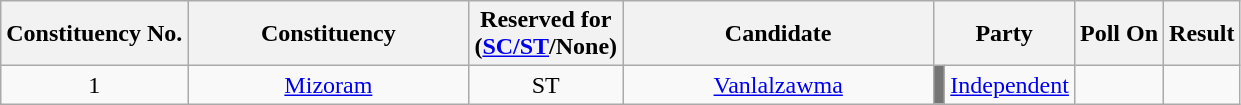<table class="wikitable sortable" style="text-align:center;">
<tr>
<th>Constituency No.</th>
<th style="width:180px;">Constituency</th>
<th>Reserved for<br>(<a href='#'>SC/ST</a>/None)</th>
<th style="width:200px;">Candidate</th>
<th colspan="2">Party</th>
<th>Poll On</th>
<th>Result</th>
</tr>
<tr>
<td style="text-align:center;">1</td>
<td><a href='#'>Mizoram</a></td>
<td>ST</td>
<td><a href='#'>Vanlalzawma</a></td>
<td bgcolor=#757575></td>
<td><a href='#'>Independent</a></td>
<td></td>
<td></td>
</tr>
</table>
